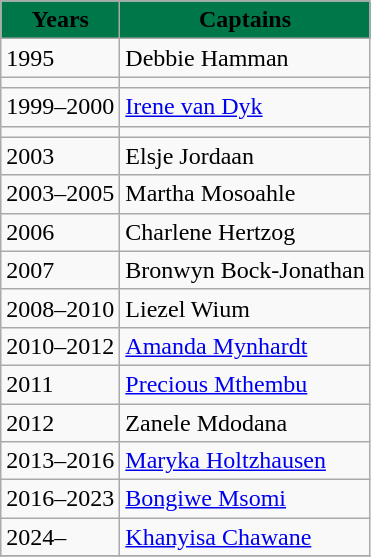<table class="wikitable collapsible" border="1">
<tr>
<th style="background:#007749;"><span>Years</span></th>
<th style="background:#007749;"><span>Captains</span></th>
</tr>
<tr>
<td>1995</td>
<td>Debbie Hamman</td>
</tr>
<tr>
<td></td>
</tr>
<tr>
<td>1999–2000</td>
<td><a href='#'>Irene van Dyk</a></td>
</tr>
<tr>
<td></td>
</tr>
<tr>
<td>2003</td>
<td>Elsje Jordaan</td>
</tr>
<tr>
<td>2003–2005</td>
<td>Martha Mosoahle</td>
</tr>
<tr>
<td>2006</td>
<td>Charlene Hertzog</td>
</tr>
<tr>
<td>2007</td>
<td>Bronwyn Bock-Jonathan</td>
</tr>
<tr>
<td>2008–2010</td>
<td>Liezel Wium</td>
</tr>
<tr>
<td>2010–2012</td>
<td><a href='#'>Amanda Mynhardt</a></td>
</tr>
<tr>
<td>2011</td>
<td><a href='#'>Precious Mthembu</a></td>
</tr>
<tr>
<td>2012</td>
<td>Zanele Mdodana</td>
</tr>
<tr>
<td>2013–2016</td>
<td><a href='#'>Maryka Holtzhausen</a></td>
</tr>
<tr>
<td>2016–2023</td>
<td><a href='#'>Bongiwe Msomi</a></td>
</tr>
<tr>
<td>2024–</td>
<td><a href='#'>Khanyisa Chawane</a></td>
</tr>
<tr>
</tr>
</table>
